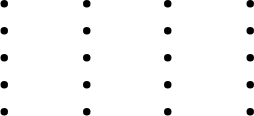<table>
<tr>
<td valign="top" width=20%><br><ul><li></li><li></li><li></li><li></li><li></li></ul></td>
<td valign="top" width=20%><br><ul><li></li><li></li><li></li><li></li><li></li></ul></td>
<td valign="top" width=20%><br><ul><li></li><li></li><li></li><li></li><li></li></ul></td>
<td valign="top" width=20%><br><ul><li></li><li></li><li></li><li></li><li></li></ul></td>
</tr>
</table>
